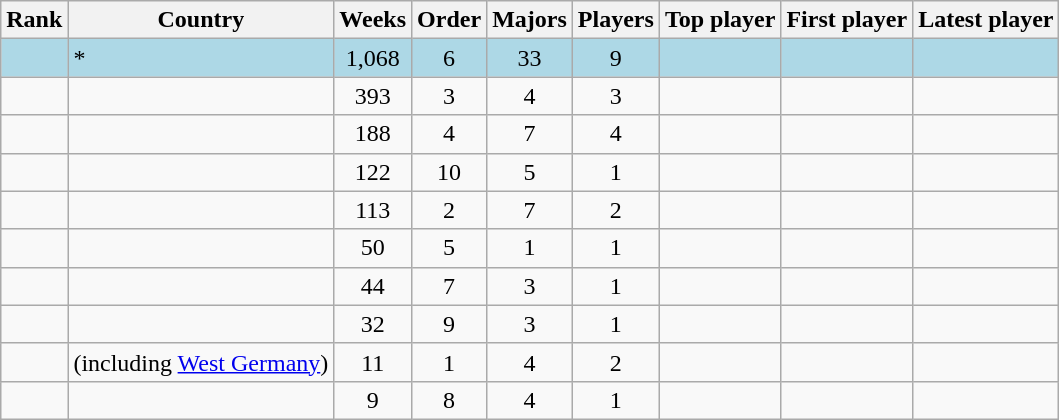<table class="sortable wikitable" style="text-align:center;">
<tr>
<th>Rank</th>
<th>Country</th>
<th>Weeks</th>
<th>Order</th>
<th>Majors</th>
<th>Players</th>
<th>Top player</th>
<th>First player</th>
<th>Latest player</th>
</tr>
<tr style="background:lightblue;">
<td></td>
<td align=left>*</td>
<td>1,068</td>
<td>6</td>
<td>33</td>
<td>9</td>
<td align=left></td>
<td align=left></td>
<td align=left></td>
</tr>
<tr>
<td></td>
<td align=left></td>
<td>393</td>
<td>3</td>
<td>4</td>
<td>3</td>
<td align=left></td>
<td align=left></td>
<td align=left></td>
</tr>
<tr>
<td></td>
<td align=left></td>
<td>188</td>
<td>4</td>
<td>7</td>
<td>4</td>
<td align=left></td>
<td align=left></td>
<td align=left></td>
</tr>
<tr>
<td></td>
<td align=left></td>
<td>122</td>
<td>10</td>
<td>5</td>
<td>1</td>
<td align=left></td>
<td></td>
<td></td>
</tr>
<tr>
<td></td>
<td align=left></td>
<td>113</td>
<td>2</td>
<td>7</td>
<td>2</td>
<td align=left></td>
<td align=left></td>
<td align=left></td>
</tr>
<tr>
<td></td>
<td align=left></td>
<td>50</td>
<td>5</td>
<td>1</td>
<td>1</td>
<td align=left></td>
<td></td>
<td></td>
</tr>
<tr>
<td></td>
<td align=left></td>
<td>44</td>
<td>7</td>
<td>3</td>
<td>1</td>
<td align=left></td>
<td></td>
<td></td>
</tr>
<tr>
<td></td>
<td align=left></td>
<td>32</td>
<td>9</td>
<td>3</td>
<td>1</td>
<td align=left></td>
<td></td>
<td></td>
</tr>
<tr>
<td></td>
<td align=left> (including <a href='#'>West Germany</a>)</td>
<td>11</td>
<td>1</td>
<td>4</td>
<td>2</td>
<td align=left></td>
<td align=left></td>
<td align=left></td>
</tr>
<tr>
<td></td>
<td align=left></td>
<td>9</td>
<td>8</td>
<td>4</td>
<td>1</td>
<td align=left></td>
<td></td>
<td></td>
</tr>
</table>
